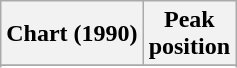<table class="wikitable sortable">
<tr>
<th>Chart (1990)</th>
<th>Peak<br>position</th>
</tr>
<tr>
</tr>
<tr>
</tr>
</table>
